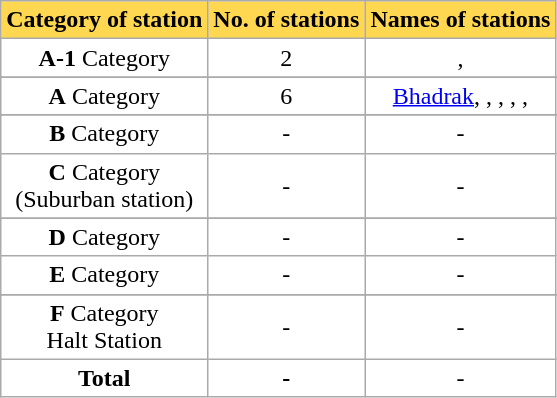<table class="wikitable sortable" style="background:#fff;">
<tr>
<th style="background:#ffd750;" !>Category of station</th>
<th style="background:#ffd750;" !>No. of stations</th>
<th style="background:#ffd750;" !>Names of stations</th>
</tr>
<tr>
<td style="text-align:center;"><strong>A-1</strong> Category</td>
<td style="text-align:center;">2</td>
<td style="text-align:center;">, </td>
</tr>
<tr>
</tr>
<tr>
<td style="text-align:center;"><strong>A</strong> Category</td>
<td style="text-align:center;">6</td>
<td style="text-align:center;"><a href='#'>Bhadrak</a>, , , , , </td>
</tr>
<tr>
</tr>
<tr>
<td style="text-align:center;"><strong>B</strong> Category</td>
<td style="text-align:center;">-</td>
<td style="text-align:center;">-</td>
</tr>
<tr>
<td style="text-align:center;"><strong>C</strong> Category<br>(Suburban station)</td>
<td style="text-align:center;">-</td>
<td style="text-align:center;">-</td>
</tr>
<tr>
</tr>
<tr>
<td style="text-align:center;"><strong>D</strong> Category</td>
<td style="text-align:center;">-</td>
<td style="text-align:center;">-</td>
</tr>
<tr>
<td style="text-align:center;"><strong>E</strong> Category</td>
<td style="text-align:center;">-</td>
<td style="text-align:center;">-</td>
</tr>
<tr>
</tr>
<tr>
<td style="text-align:center;"><strong>F</strong> Category<br>Halt Station</td>
<td style="text-align:center;">-</td>
<td style="text-align:center;">-</td>
</tr>
<tr>
<td style="text-align:center;"><strong>Total</strong></td>
<td style="text-align:center;"><strong>-</strong></td>
<td style="text-align:center;">-</td>
</tr>
</table>
